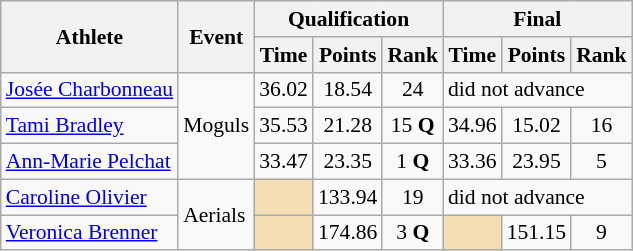<table class="wikitable" style="font-size:90%">
<tr>
<th rowspan="2">Athlete</th>
<th rowspan="2">Event</th>
<th colspan="3">Qualification</th>
<th colspan="3">Final</th>
</tr>
<tr>
<th>Time</th>
<th>Points</th>
<th>Rank</th>
<th>Time</th>
<th>Points</th>
<th>Rank</th>
</tr>
<tr>
<td><a href='#'>Josée Charbonneau</a></td>
<td rowspan="3">Moguls</td>
<td align="center">36.02</td>
<td align="center">18.54</td>
<td align="center">24</td>
<td colspan="3">did not advance</td>
</tr>
<tr>
<td><a href='#'>Tami Bradley</a></td>
<td align="center">35.53</td>
<td align="center">21.28</td>
<td align="center">15 <strong>Q</strong></td>
<td align="center">34.96</td>
<td align="center">15.02</td>
<td align="center">16</td>
</tr>
<tr>
<td><a href='#'>Ann-Marie Pelchat</a></td>
<td align="center">33.47</td>
<td align="center">23.35</td>
<td align="center">1 <strong>Q</strong></td>
<td align="center">33.36</td>
<td align="center">23.95</td>
<td align="center">5</td>
</tr>
<tr>
<td><a href='#'>Caroline Olivier</a></td>
<td rowspan="2">Aerials</td>
<td bgcolor="wheat"></td>
<td align="center">133.94</td>
<td align="center">19</td>
<td colspan="3">did not advance</td>
</tr>
<tr>
<td><a href='#'>Veronica Brenner</a></td>
<td bgcolor="wheat"></td>
<td align="center">174.86</td>
<td align="center">3 <strong>Q</strong></td>
<td bgcolor="wheat"></td>
<td align="center">151.15</td>
<td align="center">9</td>
</tr>
</table>
